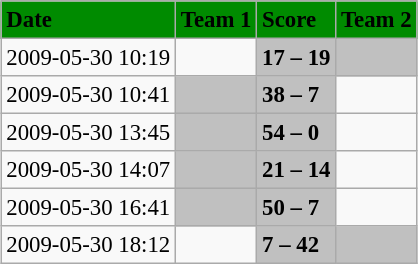<table class="wikitable" style="margin:0.5em auto; font-size:95%">
<tr bgcolor="#008B00">
<td><strong>Date</strong></td>
<td><strong>Team 1</strong></td>
<td><strong>Score</strong></td>
<td><strong>Team 2</strong></td>
</tr>
<tr>
<td>2009-05-30 10:19</td>
<td></td>
<td bgcolor="silver"><strong>17 – 19</strong></td>
<td bgcolor="silver"><strong></strong></td>
</tr>
<tr>
<td>2009-05-30 10:41</td>
<td bgcolor="silver"><strong></strong></td>
<td bgcolor="silver"><strong>38 – 7</strong></td>
<td></td>
</tr>
<tr>
<td>2009-05-30 13:45</td>
<td bgcolor="silver"><strong></strong></td>
<td bgcolor="silver"><strong>54 – 0</strong></td>
<td></td>
</tr>
<tr>
<td>2009-05-30 14:07</td>
<td bgcolor="silver"><strong></strong></td>
<td bgcolor="silver"><strong>21 – 14</strong></td>
<td></td>
</tr>
<tr>
<td>2009-05-30 16:41</td>
<td bgcolor="silver"><strong></strong></td>
<td bgcolor="silver"><strong>50 – 7</strong></td>
<td></td>
</tr>
<tr>
<td>2009-05-30 18:12</td>
<td></td>
<td bgcolor="silver"><strong>7 – 42</strong></td>
<td bgcolor="silver"><strong></strong></td>
</tr>
</table>
